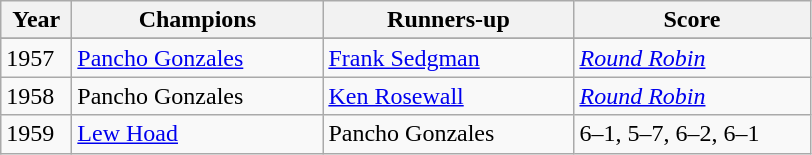<table class="wikitable">
<tr>
<th style="width:40px">Year</th>
<th style="width:160px">Champions</th>
<th style="width:160px">Runners-up</th>
<th style="width:150px" class="unsortable">Score</th>
</tr>
<tr>
</tr>
<tr>
<td>1957</td>
<td> <a href='#'>Pancho Gonzales</a> </td>
<td> <a href='#'>Frank Sedgman</a></td>
<td><em><a href='#'>Round Robin</a></em></td>
</tr>
<tr>
<td>1958</td>
<td> Pancho Gonzales </td>
<td> <a href='#'>Ken Rosewall</a></td>
<td><em><a href='#'>Round Robin</a></em></td>
</tr>
<tr>
<td>1959</td>
<td> <a href='#'>Lew Hoad</a> </td>
<td> Pancho Gonzales</td>
<td>6–1, 5–7, 6–2, 6–1</td>
</tr>
</table>
